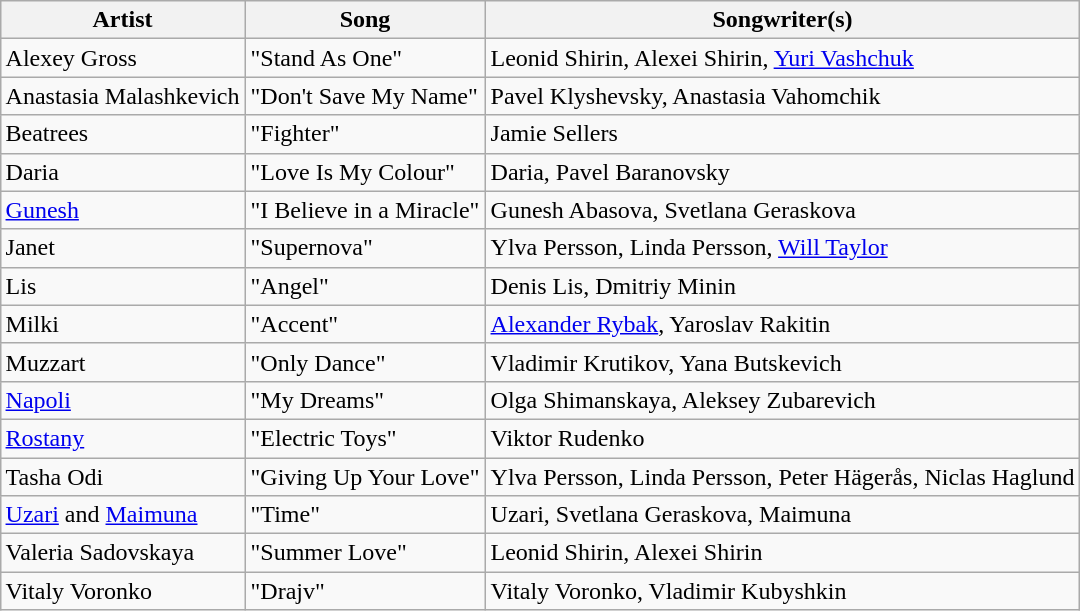<table class="sortable wikitable" style="margin: 1em auto 1em auto;">
<tr>
<th>Artist</th>
<th>Song</th>
<th>Songwriter(s)</th>
</tr>
<tr>
<td>Alexey Gross</td>
<td>"Stand As One"</td>
<td>Leonid Shirin, Alexei Shirin, <a href='#'>Yuri Vashchuk</a></td>
</tr>
<tr>
<td>Anastasia Malashkevich</td>
<td>"Don't Save My Name"</td>
<td>Pavel Klyshevsky, Anastasia Vahomchik</td>
</tr>
<tr>
<td>Beatrees</td>
<td>"Fighter"</td>
<td>Jamie Sellers</td>
</tr>
<tr>
<td>Daria</td>
<td>"Love Is My Colour"</td>
<td>Daria, Pavel Baranovsky</td>
</tr>
<tr>
<td><a href='#'>Gunesh</a></td>
<td>"I Believe in a Miracle"</td>
<td>Gunesh Abasova, Svetlana Geraskova</td>
</tr>
<tr>
<td>Janet</td>
<td>"Supernova"</td>
<td>Ylva Persson, Linda Persson, <a href='#'>Will Taylor</a></td>
</tr>
<tr>
<td>Lis</td>
<td>"Angel"</td>
<td>Denis Lis, Dmitriy Minin</td>
</tr>
<tr>
<td>Milki</td>
<td>"Accent"</td>
<td><a href='#'>Alexander Rybak</a>, Yaroslav Rakitin</td>
</tr>
<tr>
<td>Muzzart</td>
<td>"Only Dance"</td>
<td>Vladimir Krutikov, Yana Butskevich</td>
</tr>
<tr>
<td><a href='#'>Napoli</a></td>
<td>"My Dreams"</td>
<td>Olga Shimanskaya, Aleksey Zubarevich</td>
</tr>
<tr>
<td><a href='#'>Rostany</a></td>
<td>"Electric Toys"</td>
<td>Viktor Rudenko</td>
</tr>
<tr>
<td>Tasha Odi</td>
<td>"Giving Up Your Love"</td>
<td>Ylva Persson, Linda Persson, Peter Hägerås, Niclas Haglund</td>
</tr>
<tr>
<td><a href='#'>Uzari</a> and <a href='#'>Maimuna</a></td>
<td>"Time"</td>
<td>Uzari, Svetlana Geraskova, Maimuna</td>
</tr>
<tr>
<td>Valeria Sadovskaya</td>
<td>"Summer Love"</td>
<td>Leonid Shirin, Alexei Shirin</td>
</tr>
<tr>
<td>Vitaly Voronko</td>
<td>"Drajv" </td>
<td>Vitaly Voronko, Vladimir Kubyshkin</td>
</tr>
</table>
